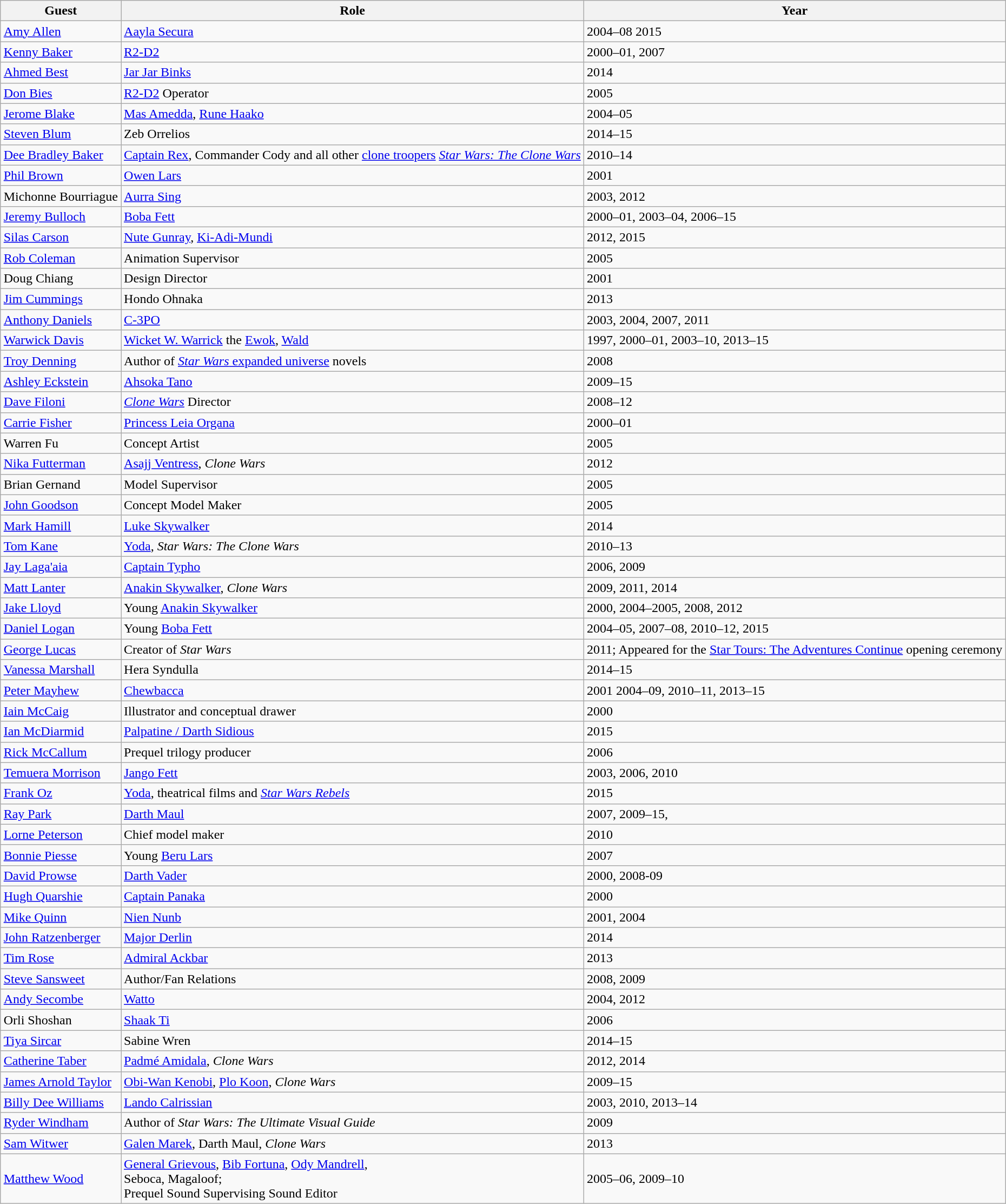<table class="wikitable sortable"  style="margin:auto; margin:auto;">
<tr>
<th>Guest</th>
<th>Role</th>
<th>Year</th>
</tr>
<tr>
<td><a href='#'>Amy Allen</a></td>
<td><a href='#'>Aayla Secura</a></td>
<td>2004–08 2015</td>
</tr>
<tr>
<td><a href='#'>Kenny Baker</a></td>
<td><a href='#'>R2-D2</a></td>
<td>2000–01, 2007</td>
</tr>
<tr>
<td><a href='#'>Ahmed Best</a></td>
<td><a href='#'>Jar Jar Binks</a></td>
<td>2014</td>
</tr>
<tr>
<td><a href='#'>Don Bies</a></td>
<td><a href='#'>R2-D2</a> Operator</td>
<td>2005</td>
</tr>
<tr>
<td><a href='#'>Jerome Blake</a></td>
<td><a href='#'>Mas Amedda</a>, <a href='#'>Rune Haako</a></td>
<td>2004–05</td>
</tr>
<tr>
<td><a href='#'>Steven Blum</a></td>
<td>Zeb Orrelios</td>
<td>2014–15</td>
</tr>
<tr>
<td><a href='#'>Dee Bradley Baker</a></td>
<td><a href='#'>Captain Rex</a>, Commander Cody and all other <a href='#'>clone troopers</a> <em><a href='#'>Star Wars: The Clone Wars</a></em></td>
<td>2010–14</td>
</tr>
<tr>
<td><a href='#'>Phil Brown</a></td>
<td><a href='#'>Owen Lars</a></td>
<td>2001</td>
</tr>
<tr>
<td>Michonne Bourriague</td>
<td><a href='#'>Aurra Sing</a></td>
<td>2003, 2012</td>
</tr>
<tr>
<td><a href='#'>Jeremy Bulloch</a></td>
<td><a href='#'>Boba Fett</a></td>
<td>2000–01, 2003–04, 2006–15</td>
</tr>
<tr>
<td><a href='#'>Silas Carson</a></td>
<td><a href='#'>Nute Gunray</a>, <a href='#'>Ki-Adi-Mundi</a></td>
<td>2012, 2015</td>
</tr>
<tr>
<td><a href='#'>Rob Coleman</a></td>
<td>Animation Supervisor</td>
<td>2005</td>
</tr>
<tr>
<td>Doug Chiang</td>
<td>Design Director</td>
<td>2001</td>
</tr>
<tr>
<td><a href='#'>Jim Cummings</a></td>
<td>Hondo Ohnaka</td>
<td>2013</td>
</tr>
<tr>
<td><a href='#'>Anthony Daniels</a></td>
<td><a href='#'>C-3PO</a></td>
<td>2003, 2004, 2007, 2011</td>
</tr>
<tr>
<td><a href='#'>Warwick Davis</a></td>
<td><a href='#'>Wicket W. Warrick</a> the <a href='#'>Ewok</a>, <a href='#'>Wald</a></td>
<td>1997, 2000–01, 2003–10, 2013–15</td>
</tr>
<tr>
<td><a href='#'>Troy Denning</a></td>
<td>Author of <a href='#'><em>Star Wars</em> expanded universe</a> novels</td>
<td>2008</td>
</tr>
<tr>
<td><a href='#'>Ashley Eckstein</a></td>
<td><a href='#'>Ahsoka Tano</a></td>
<td>2009–15</td>
</tr>
<tr>
<td><a href='#'>Dave Filoni</a></td>
<td><em><a href='#'>Clone Wars</a></em> Director</td>
<td>2008–12</td>
</tr>
<tr>
<td><a href='#'>Carrie Fisher</a></td>
<td><a href='#'>Princess Leia Organa</a></td>
<td>2000–01</td>
</tr>
<tr>
<td>Warren Fu</td>
<td>Concept Artist</td>
<td>2005</td>
</tr>
<tr>
<td><a href='#'>Nika Futterman</a></td>
<td><a href='#'>Asajj Ventress</a>, <em>Clone Wars</em></td>
<td>2012</td>
</tr>
<tr>
<td>Brian Gernand</td>
<td>Model Supervisor</td>
<td>2005</td>
</tr>
<tr>
<td><a href='#'>John Goodson</a></td>
<td>Concept Model Maker</td>
<td>2005</td>
</tr>
<tr>
<td><a href='#'>Mark Hamill</a></td>
<td><a href='#'>Luke Skywalker</a></td>
<td>2014</td>
</tr>
<tr>
<td><a href='#'>Tom Kane</a></td>
<td><a href='#'>Yoda</a>, <em>Star Wars: The Clone Wars</em></td>
<td>2010–13</td>
</tr>
<tr>
<td><a href='#'>Jay Laga'aia</a></td>
<td><a href='#'>Captain Typho</a></td>
<td>2006, 2009</td>
</tr>
<tr>
<td><a href='#'>Matt Lanter</a></td>
<td><a href='#'>Anakin Skywalker</a>, <em>Clone Wars</em></td>
<td>2009, 2011, 2014</td>
</tr>
<tr>
<td><a href='#'>Jake Lloyd</a></td>
<td>Young <a href='#'>Anakin Skywalker</a></td>
<td>2000, 2004–2005, 2008, 2012</td>
</tr>
<tr>
<td><a href='#'>Daniel Logan</a></td>
<td>Young <a href='#'>Boba Fett</a></td>
<td>2004–05, 2007–08, 2010–12, 2015</td>
</tr>
<tr>
<td><a href='#'>George Lucas</a></td>
<td>Creator of <em>Star Wars</em></td>
<td>2011; Appeared for the <a href='#'>Star Tours: The Adventures Continue</a> opening ceremony</td>
</tr>
<tr>
<td><a href='#'>Vanessa Marshall</a></td>
<td>Hera Syndulla</td>
<td>2014–15</td>
</tr>
<tr>
<td><a href='#'>Peter Mayhew</a></td>
<td><a href='#'>Chewbacca</a></td>
<td>2001 2004–09, 2010–11, 2013–15</td>
</tr>
<tr>
<td><a href='#'>Iain McCaig</a></td>
<td>Illustrator and conceptual drawer</td>
<td>2000</td>
</tr>
<tr>
<td><a href='#'>Ian McDiarmid</a></td>
<td><a href='#'>Palpatine / Darth Sidious</a></td>
<td>2015</td>
</tr>
<tr>
<td><a href='#'>Rick McCallum</a></td>
<td>Prequel trilogy producer</td>
<td>2006</td>
</tr>
<tr>
<td><a href='#'>Temuera Morrison</a></td>
<td><a href='#'>Jango Fett</a></td>
<td>2003, 2006, 2010</td>
</tr>
<tr>
<td><a href='#'>Frank Oz</a></td>
<td><a href='#'>Yoda</a>, theatrical films and <em><a href='#'>Star Wars Rebels</a></em></td>
<td>2015</td>
</tr>
<tr>
<td><a href='#'>Ray Park</a></td>
<td><a href='#'>Darth Maul</a></td>
<td>2007, 2009–15,</td>
</tr>
<tr>
<td><a href='#'>Lorne Peterson</a></td>
<td>Chief model maker</td>
<td>2010</td>
</tr>
<tr>
<td><a href='#'>Bonnie Piesse</a></td>
<td>Young <a href='#'>Beru Lars</a></td>
<td>2007</td>
</tr>
<tr>
<td><a href='#'>David Prowse</a></td>
<td><a href='#'>Darth Vader</a></td>
<td>2000, 2008-09</td>
</tr>
<tr>
<td><a href='#'>Hugh Quarshie</a></td>
<td><a href='#'>Captain Panaka</a></td>
<td>2000</td>
</tr>
<tr>
<td><a href='#'>Mike Quinn</a></td>
<td><a href='#'>Nien Nunb</a></td>
<td>2001, 2004</td>
</tr>
<tr>
<td><a href='#'>John Ratzenberger</a></td>
<td><a href='#'>Major Derlin</a></td>
<td>2014</td>
</tr>
<tr>
<td><a href='#'>Tim Rose</a></td>
<td><a href='#'>Admiral Ackbar</a></td>
<td>2013</td>
</tr>
<tr>
<td><a href='#'>Steve Sansweet</a></td>
<td>Author/Fan Relations</td>
<td>2008, 2009</td>
</tr>
<tr>
<td><a href='#'>Andy Secombe</a></td>
<td><a href='#'>Watto</a></td>
<td>2004, 2012</td>
</tr>
<tr>
<td>Orli Shoshan</td>
<td><a href='#'>Shaak Ti</a></td>
<td>2006</td>
</tr>
<tr>
<td><a href='#'>Tiya Sircar</a></td>
<td>Sabine Wren</td>
<td>2014–15</td>
</tr>
<tr>
<td><a href='#'>Catherine Taber</a></td>
<td><a href='#'>Padmé Amidala</a>, <em>Clone Wars</em></td>
<td>2012, 2014</td>
</tr>
<tr>
<td><a href='#'>James Arnold Taylor</a></td>
<td><a href='#'>Obi-Wan Kenobi</a>, <a href='#'>Plo Koon</a>, <em>Clone Wars</em></td>
<td>2009–15</td>
</tr>
<tr>
<td><a href='#'>Billy Dee Williams</a></td>
<td><a href='#'>Lando Calrissian</a></td>
<td>2003, 2010, 2013–14</td>
</tr>
<tr>
<td><a href='#'>Ryder Windham</a></td>
<td>Author of <em>Star Wars: The Ultimate Visual Guide</em></td>
<td>2009</td>
</tr>
<tr>
<td><a href='#'>Sam Witwer</a></td>
<td><a href='#'>Galen Marek</a>, Darth Maul, <em>Clone Wars</em></td>
<td>2013</td>
</tr>
<tr>
<td><a href='#'>Matthew Wood</a></td>
<td><a href='#'>General Grievous</a>, <a href='#'>Bib Fortuna</a>, <a href='#'>Ody Mandrell</a>, <br>Seboca, Magaloof;<br> Prequel Sound Supervising Sound Editor</td>
<td>2005–06, 2009–10</td>
</tr>
</table>
